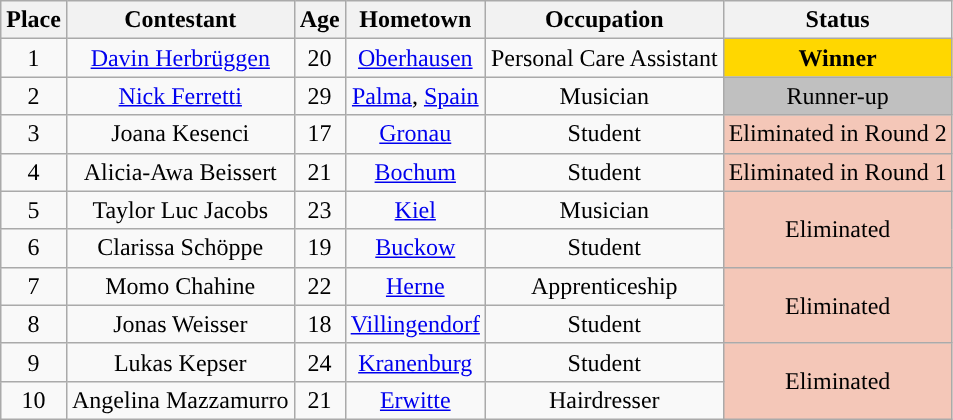<table class="wikitable center" style="text-align:center;">
<tr>
<th>Place</th>
<th>Contestant</th>
<th>Age</th>
<th>Hometown</th>
<th>Occupation</th>
<th>Status</th>
</tr>
<tr>
<td>1</td>
<td><a href='#'>Davin Herbrüggen</a></td>
<td>20</td>
<td><a href='#'>Oberhausen</a></td>
<td>Personal Care Assistant</td>
<td style="background:gold;"><strong>Winner</strong></td>
</tr>
<tr>
<td>2</td>
<td><a href='#'>Nick Ferretti</a></td>
<td>29</td>
<td><a href='#'>Palma</a>, <a href='#'>Spain</a></td>
<td>Musician</td>
<td style="background:silver;">Runner-up</td>
</tr>
<tr>
<td>3</td>
<td>Joana Kesenci</td>
<td>17</td>
<td><a href='#'>Gronau</a></td>
<td>Student</td>
<td bgcolor="#F4C7B8">Eliminated in Round 2<br></td>
</tr>
<tr>
<td>4</td>
<td>Alicia-Awa Beissert</td>
<td>21</td>
<td><a href='#'>Bochum</a></td>
<td>Student</td>
<td bgcolor="#F4C7B8">Eliminated in Round 1<br></td>
</tr>
<tr>
<td>5</td>
<td>Taylor Luc Jacobs</td>
<td>23</td>
<td><a href='#'>Kiel</a></td>
<td>Musician</td>
<td rowspan="2" bgcolor="#F4C7B8">Eliminated<br></td>
</tr>
<tr>
<td>6</td>
<td>Clarissa Schöppe</td>
<td>19</td>
<td><a href='#'>Buckow</a></td>
<td>Student</td>
</tr>
<tr>
<td>7</td>
<td>Momo Chahine</td>
<td>22</td>
<td><a href='#'>Herne</a></td>
<td>Apprenticeship</td>
<td rowspan="2" bgcolor="#F4C7B8">Eliminated<br></td>
</tr>
<tr>
<td>8</td>
<td>Jonas Weisser</td>
<td>18</td>
<td><a href='#'>Villingendorf</a></td>
<td>Student</td>
</tr>
<tr>
<td>9</td>
<td>Lukas Kepser</td>
<td>24</td>
<td><a href='#'>Kranenburg</a></td>
<td>Student</td>
<td rowspan="2" bgcolor="#F4C7B8">Eliminated<br></td>
</tr>
<tr>
<td>10</td>
<td>Angelina Mazzamurro</td>
<td>21</td>
<td><a href='#'>Erwitte</a></td>
<td>Hairdresser</td>
</tr>
</table>
